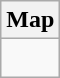<table class="wikitable">
<tr>
<th>Map</th>
</tr>
<tr>
<td><div><br> 







</div></td>
</tr>
</table>
